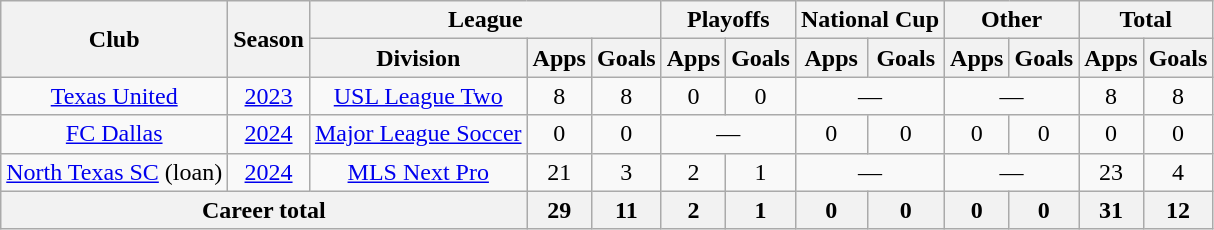<table class="wikitable" style="text-align: center">
<tr>
<th rowspan="2">Club</th>
<th rowspan="2">Season</th>
<th colspan="3">League</th>
<th colspan="2">Playoffs</th>
<th colspan="2">National Cup</th>
<th colspan="2">Other</th>
<th colspan="2">Total</th>
</tr>
<tr>
<th>Division</th>
<th>Apps</th>
<th>Goals</th>
<th>Apps</th>
<th>Goals</th>
<th>Apps</th>
<th>Goals</th>
<th>Apps</th>
<th>Goals</th>
<th>Apps</th>
<th>Goals</th>
</tr>
<tr>
<td><a href='#'>Texas United</a></td>
<td><a href='#'>2023</a></td>
<td><a href='#'>USL League Two</a></td>
<td>8</td>
<td>8</td>
<td>0</td>
<td>0</td>
<td colspan="2">—</td>
<td colspan="2">—</td>
<td>8</td>
<td>8</td>
</tr>
<tr>
<td><a href='#'>FC Dallas</a></td>
<td><a href='#'>2024</a></td>
<td><a href='#'>Major League Soccer</a></td>
<td>0</td>
<td>0</td>
<td colspan="2">—</td>
<td>0</td>
<td>0</td>
<td>0</td>
<td>0</td>
<td>0</td>
<td>0</td>
</tr>
<tr>
<td><a href='#'>North Texas SC</a> (loan)</td>
<td><a href='#'>2024</a></td>
<td><a href='#'>MLS Next Pro</a></td>
<td>21</td>
<td>3</td>
<td>2</td>
<td>1</td>
<td colspan="2">—</td>
<td colspan="2">—</td>
<td>23</td>
<td>4</td>
</tr>
<tr>
<th colspan="3">Career total</th>
<th>29</th>
<th>11</th>
<th>2</th>
<th>1</th>
<th>0</th>
<th>0</th>
<th>0</th>
<th>0</th>
<th>31</th>
<th>12</th>
</tr>
</table>
